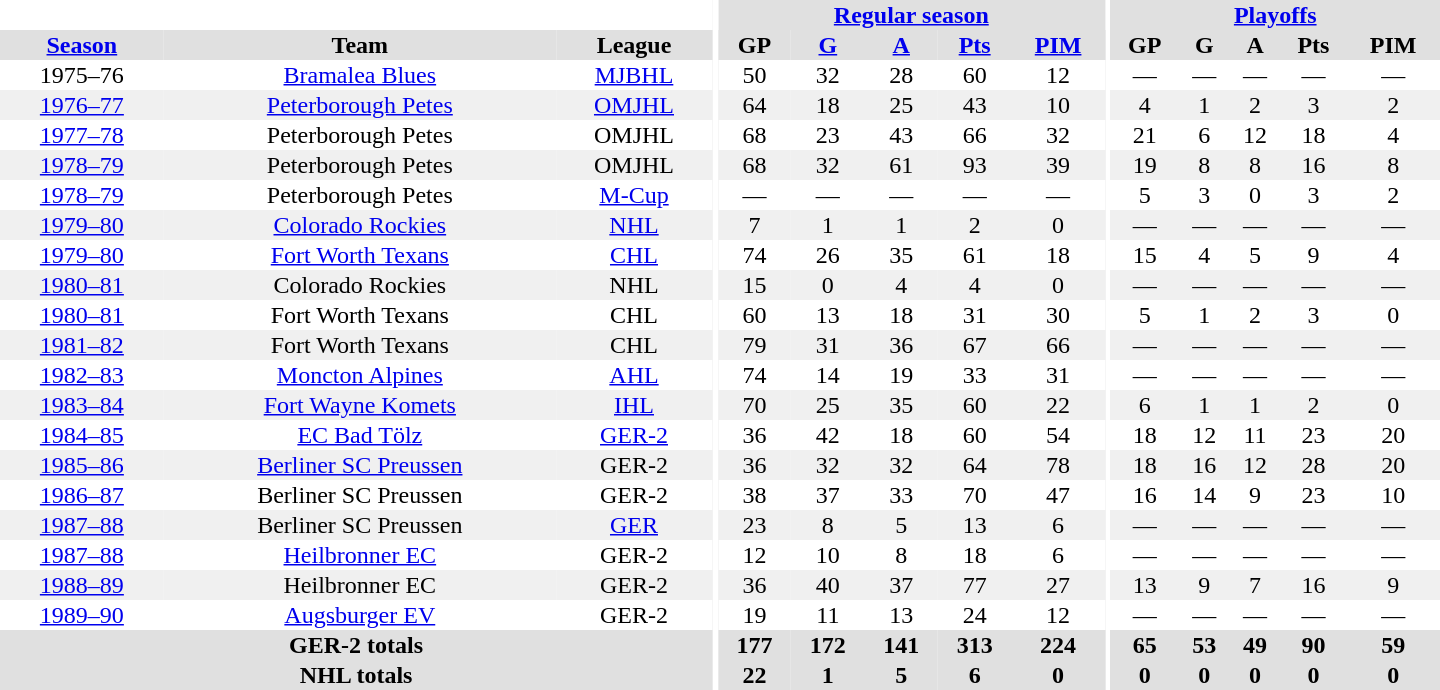<table border="0" cellpadding="1" cellspacing="0" style="text-align:center; width:60em">
<tr bgcolor="#e0e0e0">
<th colspan="3" bgcolor="#ffffff"></th>
<th rowspan="100" bgcolor="#ffffff"></th>
<th colspan="5"><a href='#'>Regular season</a></th>
<th rowspan="100" bgcolor="#ffffff"></th>
<th colspan="5"><a href='#'>Playoffs</a></th>
</tr>
<tr bgcolor="#e0e0e0">
<th><a href='#'>Season</a></th>
<th>Team</th>
<th>League</th>
<th>GP</th>
<th><a href='#'>G</a></th>
<th><a href='#'>A</a></th>
<th><a href='#'>Pts</a></th>
<th><a href='#'>PIM</a></th>
<th>GP</th>
<th>G</th>
<th>A</th>
<th>Pts</th>
<th>PIM</th>
</tr>
<tr>
<td>1975–76</td>
<td><a href='#'>Bramalea Blues</a></td>
<td><a href='#'>MJBHL</a></td>
<td>50</td>
<td>32</td>
<td>28</td>
<td>60</td>
<td>12</td>
<td>—</td>
<td>—</td>
<td>—</td>
<td>—</td>
<td>—</td>
</tr>
<tr bgcolor="#f0f0f0">
<td><a href='#'>1976–77</a></td>
<td><a href='#'>Peterborough Petes</a></td>
<td><a href='#'>OMJHL</a></td>
<td>64</td>
<td>18</td>
<td>25</td>
<td>43</td>
<td>10</td>
<td>4</td>
<td>1</td>
<td>2</td>
<td>3</td>
<td>2</td>
</tr>
<tr>
<td><a href='#'>1977–78</a></td>
<td>Peterborough Petes</td>
<td>OMJHL</td>
<td>68</td>
<td>23</td>
<td>43</td>
<td>66</td>
<td>32</td>
<td>21</td>
<td>6</td>
<td>12</td>
<td>18</td>
<td>4</td>
</tr>
<tr bgcolor="#f0f0f0">
<td><a href='#'>1978–79</a></td>
<td>Peterborough Petes</td>
<td>OMJHL</td>
<td>68</td>
<td>32</td>
<td>61</td>
<td>93</td>
<td>39</td>
<td>19</td>
<td>8</td>
<td>8</td>
<td>16</td>
<td>8</td>
</tr>
<tr>
<td><a href='#'>1978–79</a></td>
<td>Peterborough Petes</td>
<td><a href='#'>M-Cup</a></td>
<td>—</td>
<td>—</td>
<td>—</td>
<td>—</td>
<td>—</td>
<td>5</td>
<td>3</td>
<td>0</td>
<td>3</td>
<td>2</td>
</tr>
<tr bgcolor="#f0f0f0">
<td><a href='#'>1979–80</a></td>
<td><a href='#'>Colorado Rockies</a></td>
<td><a href='#'>NHL</a></td>
<td>7</td>
<td>1</td>
<td>1</td>
<td>2</td>
<td>0</td>
<td>—</td>
<td>—</td>
<td>—</td>
<td>—</td>
<td>—</td>
</tr>
<tr>
<td><a href='#'>1979–80</a></td>
<td><a href='#'>Fort Worth Texans</a></td>
<td><a href='#'>CHL</a></td>
<td>74</td>
<td>26</td>
<td>35</td>
<td>61</td>
<td>18</td>
<td>15</td>
<td>4</td>
<td>5</td>
<td>9</td>
<td>4</td>
</tr>
<tr bgcolor="#f0f0f0">
<td><a href='#'>1980–81</a></td>
<td>Colorado Rockies</td>
<td>NHL</td>
<td>15</td>
<td>0</td>
<td>4</td>
<td>4</td>
<td>0</td>
<td>—</td>
<td>—</td>
<td>—</td>
<td>—</td>
<td>—</td>
</tr>
<tr>
<td><a href='#'>1980–81</a></td>
<td>Fort Worth Texans</td>
<td>CHL</td>
<td>60</td>
<td>13</td>
<td>18</td>
<td>31</td>
<td>30</td>
<td>5</td>
<td>1</td>
<td>2</td>
<td>3</td>
<td>0</td>
</tr>
<tr bgcolor="#f0f0f0">
<td><a href='#'>1981–82</a></td>
<td>Fort Worth Texans</td>
<td>CHL</td>
<td>79</td>
<td>31</td>
<td>36</td>
<td>67</td>
<td>66</td>
<td>—</td>
<td>—</td>
<td>—</td>
<td>—</td>
<td>—</td>
</tr>
<tr>
<td><a href='#'>1982–83</a></td>
<td><a href='#'>Moncton Alpines</a></td>
<td><a href='#'>AHL</a></td>
<td>74</td>
<td>14</td>
<td>19</td>
<td>33</td>
<td>31</td>
<td>—</td>
<td>—</td>
<td>—</td>
<td>—</td>
<td>—</td>
</tr>
<tr bgcolor="#f0f0f0">
<td><a href='#'>1983–84</a></td>
<td><a href='#'>Fort Wayne Komets</a></td>
<td><a href='#'>IHL</a></td>
<td>70</td>
<td>25</td>
<td>35</td>
<td>60</td>
<td>22</td>
<td>6</td>
<td>1</td>
<td>1</td>
<td>2</td>
<td>0</td>
</tr>
<tr>
<td><a href='#'>1984–85</a></td>
<td><a href='#'>EC Bad Tölz</a></td>
<td><a href='#'>GER-2</a></td>
<td>36</td>
<td>42</td>
<td>18</td>
<td>60</td>
<td>54</td>
<td>18</td>
<td>12</td>
<td>11</td>
<td>23</td>
<td>20</td>
</tr>
<tr bgcolor="#f0f0f0">
<td><a href='#'>1985–86</a></td>
<td><a href='#'>Berliner SC Preussen</a></td>
<td>GER-2</td>
<td>36</td>
<td>32</td>
<td>32</td>
<td>64</td>
<td>78</td>
<td>18</td>
<td>16</td>
<td>12</td>
<td>28</td>
<td>20</td>
</tr>
<tr>
<td><a href='#'>1986–87</a></td>
<td>Berliner SC Preussen</td>
<td>GER-2</td>
<td>38</td>
<td>37</td>
<td>33</td>
<td>70</td>
<td>47</td>
<td>16</td>
<td>14</td>
<td>9</td>
<td>23</td>
<td>10</td>
</tr>
<tr bgcolor="#f0f0f0">
<td><a href='#'>1987–88</a></td>
<td>Berliner SC Preussen</td>
<td><a href='#'>GER</a></td>
<td>23</td>
<td>8</td>
<td>5</td>
<td>13</td>
<td>6</td>
<td>—</td>
<td>—</td>
<td>—</td>
<td>—</td>
<td>—</td>
</tr>
<tr>
<td><a href='#'>1987–88</a></td>
<td><a href='#'>Heilbronner EC</a></td>
<td>GER-2</td>
<td>12</td>
<td>10</td>
<td>8</td>
<td>18</td>
<td>6</td>
<td>—</td>
<td>—</td>
<td>—</td>
<td>—</td>
<td>—</td>
</tr>
<tr bgcolor="#f0f0f0">
<td><a href='#'>1988–89</a></td>
<td>Heilbronner EC</td>
<td>GER-2</td>
<td>36</td>
<td>40</td>
<td>37</td>
<td>77</td>
<td>27</td>
<td>13</td>
<td>9</td>
<td>7</td>
<td>16</td>
<td>9</td>
</tr>
<tr>
<td><a href='#'>1989–90</a></td>
<td><a href='#'>Augsburger EV</a></td>
<td>GER-2</td>
<td>19</td>
<td>11</td>
<td>13</td>
<td>24</td>
<td>12</td>
<td>—</td>
<td>—</td>
<td>—</td>
<td>—</td>
<td>—</td>
</tr>
<tr bgcolor="#e0e0e0">
<th colspan="3">GER-2 totals</th>
<th>177</th>
<th>172</th>
<th>141</th>
<th>313</th>
<th>224</th>
<th>65</th>
<th>53</th>
<th>49</th>
<th>90</th>
<th>59</th>
</tr>
<tr bgcolor="#e0e0e0">
<th colspan="3">NHL totals</th>
<th>22</th>
<th>1</th>
<th>5</th>
<th>6</th>
<th>0</th>
<th>0</th>
<th>0</th>
<th>0</th>
<th>0</th>
<th>0</th>
</tr>
</table>
